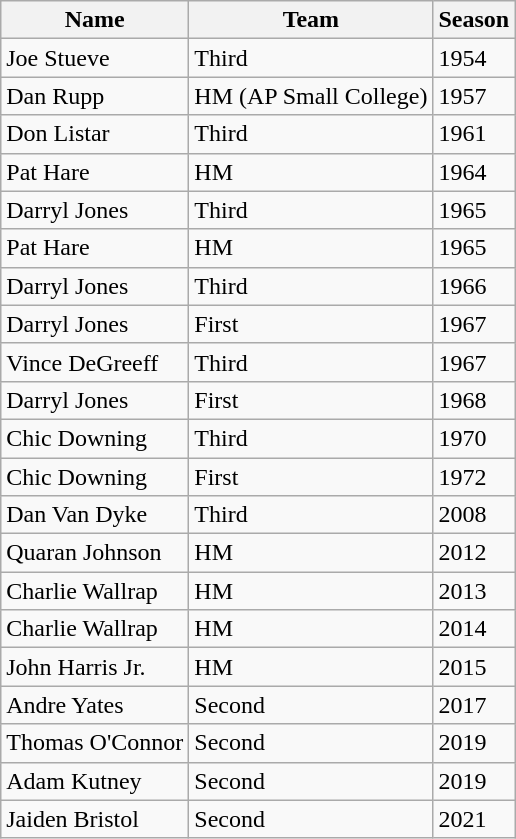<table class="wikitable">
<tr>
<th>Name</th>
<th>Team</th>
<th>Season</th>
</tr>
<tr>
<td>Joe Stueve</td>
<td>Third</td>
<td>1954</td>
</tr>
<tr>
<td>Dan Rupp</td>
<td>HM (AP Small College)</td>
<td>1957</td>
</tr>
<tr>
<td>Don Listar</td>
<td>Third</td>
<td>1961</td>
</tr>
<tr>
<td>Pat Hare</td>
<td>HM</td>
<td>1964</td>
</tr>
<tr>
<td>Darryl Jones</td>
<td>Third</td>
<td>1965</td>
</tr>
<tr>
<td>Pat Hare</td>
<td>HM</td>
<td>1965</td>
</tr>
<tr>
<td>Darryl Jones</td>
<td>Third</td>
<td>1966</td>
</tr>
<tr>
<td>Darryl Jones</td>
<td>First</td>
<td>1967</td>
</tr>
<tr>
<td>Vince DeGreeff</td>
<td>Third</td>
<td>1967</td>
</tr>
<tr>
<td>Darryl Jones</td>
<td>First</td>
<td>1968</td>
</tr>
<tr>
<td>Chic Downing</td>
<td>Third</td>
<td>1970</td>
</tr>
<tr>
<td>Chic Downing</td>
<td>First</td>
<td>1972</td>
</tr>
<tr>
<td>Dan Van Dyke</td>
<td>Third</td>
<td>2008</td>
</tr>
<tr>
<td>Quaran Johnson</td>
<td>HM</td>
<td>2012</td>
</tr>
<tr>
<td>Charlie Wallrap</td>
<td>HM</td>
<td>2013</td>
</tr>
<tr>
<td>Charlie Wallrap</td>
<td>HM</td>
<td>2014</td>
</tr>
<tr>
<td>John Harris Jr.</td>
<td>HM</td>
<td>2015</td>
</tr>
<tr>
<td>Andre Yates</td>
<td>Second</td>
<td>2017</td>
</tr>
<tr>
<td>Thomas O'Connor</td>
<td>Second</td>
<td>2019</td>
</tr>
<tr>
<td>Adam Kutney</td>
<td>Second</td>
<td>2019</td>
</tr>
<tr>
<td>Jaiden Bristol</td>
<td>Second</td>
<td>2021</td>
</tr>
</table>
